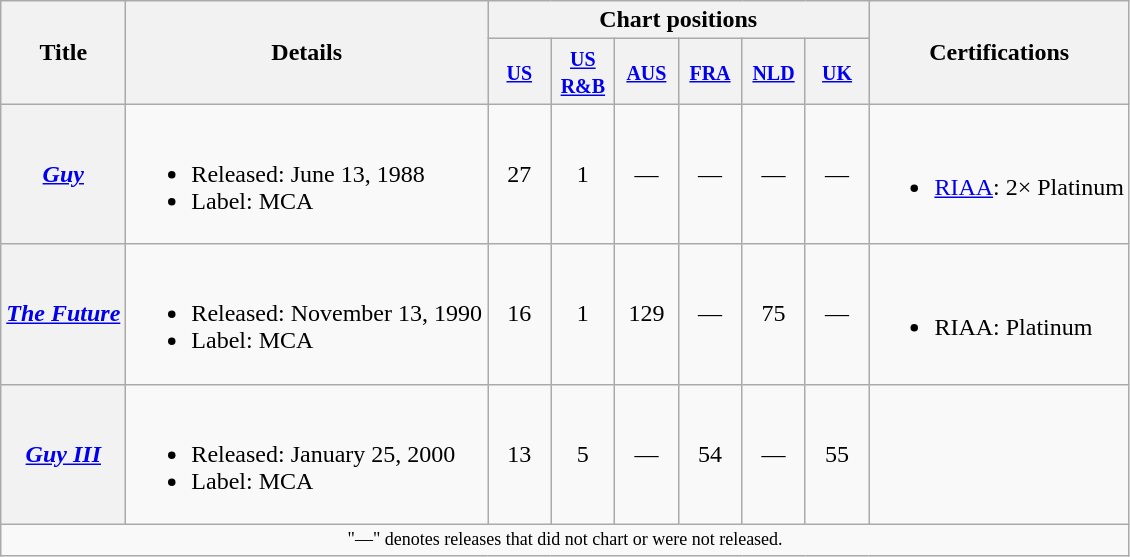<table class="wikitable plainrowheaders">
<tr>
<th scope="col" rowspan="2">Title</th>
<th scope="col" rowspan="2">Details</th>
<th scope="col" colspan="6">Chart positions</th>
<th scope="col" rowspan="2">Certifications</th>
</tr>
<tr>
<th width="35"><small><a href='#'>US</a></small><br></th>
<th width="35"><small><a href='#'>US R&B</a></small><br></th>
<th width="35"><small><a href='#'>AUS</a></small><br></th>
<th width="35"><small><a href='#'>FRA</a></small><br></th>
<th width="35"><small><a href='#'>NLD</a></small><br></th>
<th width="35"><small><a href='#'>UK</a></small><br></th>
</tr>
<tr>
<th scope="row"><em><a href='#'>Guy</a></em></th>
<td><br><ul><li>Released: June 13, 1988</li><li>Label: MCA</li></ul></td>
<td align="center">27</td>
<td align="center">1</td>
<td align="center">—</td>
<td align="center">—</td>
<td align="center">—</td>
<td align="center">—</td>
<td><br><ul><li><a href='#'>RIAA</a>: 2× Platinum</li></ul></td>
</tr>
<tr>
<th scope="row"><em><a href='#'>The Future</a></em></th>
<td><br><ul><li>Released: November 13, 1990</li><li>Label: MCA</li></ul></td>
<td align="center">16</td>
<td align="center">1</td>
<td align="center">129</td>
<td align="center">—</td>
<td align="center">75</td>
<td align="center">—</td>
<td><br><ul><li>RIAA: Platinum</li></ul></td>
</tr>
<tr>
<th scope="row"><em><a href='#'>Guy III</a></em></th>
<td><br><ul><li>Released: January 25, 2000</li><li>Label: MCA</li></ul></td>
<td align="center">13</td>
<td align="center">5</td>
<td align="center">—</td>
<td align="center">54</td>
<td align="center">—</td>
<td align="center">55</td>
<td></td>
</tr>
<tr>
<td align="center" colspan="9" style="font-size:9pt">"—" denotes releases that did not chart or were not released.</td>
</tr>
</table>
